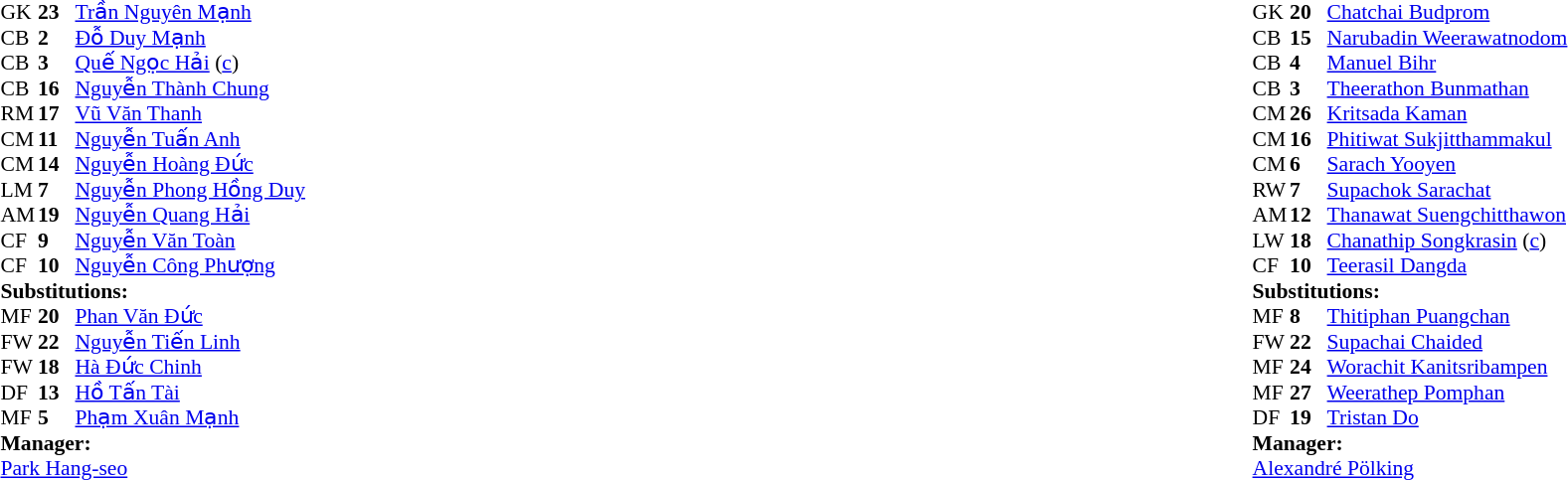<table width="100%">
<tr>
<td valign="top" width="40%"><br><table style="font-size:90%" cellspacing="0" cellpadding="0">
<tr>
<th width=25></th>
<th width=25></th>
</tr>
<tr>
<td>GK</td>
<td><strong>23</strong></td>
<td><a href='#'>Trần Nguyên Mạnh</a></td>
</tr>
<tr>
<td>CB</td>
<td><strong>2</strong></td>
<td><a href='#'>Đỗ Duy Mạnh</a></td>
<td></td>
<td></td>
</tr>
<tr>
<td>CB</td>
<td><strong>3</strong></td>
<td><a href='#'>Quế Ngọc Hải</a> (<a href='#'>c</a>)</td>
</tr>
<tr>
<td>CB</td>
<td><strong>16</strong></td>
<td><a href='#'>Nguyễn Thành Chung</a></td>
</tr>
<tr>
<td>RM</td>
<td><strong>17</strong></td>
<td><a href='#'>Vũ Văn Thanh</a></td>
<td></td>
<td></td>
</tr>
<tr>
<td>CM</td>
<td><strong>11</strong></td>
<td><a href='#'>Nguyễn Tuấn Anh</a></td>
<td></td>
<td></td>
</tr>
<tr>
<td>CM</td>
<td><strong>14</strong></td>
<td><a href='#'>Nguyễn Hoàng Đức</a></td>
</tr>
<tr>
<td>LM</td>
<td><strong>7</strong></td>
<td><a href='#'>Nguyễn Phong Hồng Duy</a></td>
</tr>
<tr>
<td>AM</td>
<td><strong>19</strong></td>
<td><a href='#'>Nguyễn Quang Hải</a></td>
<td></td>
</tr>
<tr>
<td>CF</td>
<td><strong>9</strong></td>
<td><a href='#'>Nguyễn Văn Toàn</a></td>
<td></td>
<td></td>
</tr>
<tr>
<td>CF</td>
<td><strong>10</strong></td>
<td><a href='#'>Nguyễn Công Phượng</a></td>
<td></td>
<td></td>
</tr>
<tr>
<td colspan=3><strong>Substitutions:</strong></td>
</tr>
<tr>
<td>MF</td>
<td><strong>20</strong></td>
<td><a href='#'>Phan Văn Đức</a></td>
<td></td>
<td></td>
</tr>
<tr>
<td>FW</td>
<td><strong>22</strong></td>
<td><a href='#'>Nguyễn Tiến Linh</a></td>
<td></td>
<td></td>
</tr>
<tr>
<td>FW</td>
<td><strong>18</strong></td>
<td><a href='#'>Hà Đức Chinh</a></td>
<td></td>
<td></td>
</tr>
<tr>
<td>DF</td>
<td><strong>13</strong></td>
<td><a href='#'>Hồ Tấn Tài</a></td>
<td></td>
<td></td>
</tr>
<tr>
<td>MF</td>
<td><strong>5</strong></td>
<td><a href='#'>Phạm Xuân Mạnh</a></td>
<td></td>
<td></td>
</tr>
<tr>
<td colspan=3><strong>Manager:</strong></td>
</tr>
<tr>
<td colspan=3> <a href='#'>Park Hang-seo</a></td>
</tr>
</table>
</td>
<td valign="top"></td>
<td valign="top" width="50%"><br><table style="font-size:90%; margin:auto" cellspacing="0" cellpadding="0">
<tr>
<th width=25></th>
<th width=25></th>
</tr>
<tr>
<td>GK</td>
<td><strong>20</strong></td>
<td><a href='#'>Chatchai Budprom</a></td>
<td></td>
</tr>
<tr>
<td>CB</td>
<td><strong>15</strong></td>
<td><a href='#'>Narubadin Weerawatnodom</a></td>
<td></td>
<td></td>
</tr>
<tr>
<td>CB</td>
<td><strong>4</strong></td>
<td><a href='#'>Manuel Bihr</a></td>
</tr>
<tr>
<td>CB</td>
<td><strong>3</strong></td>
<td><a href='#'>Theerathon Bunmathan</a></td>
<td></td>
</tr>
<tr>
<td>CM</td>
<td><strong>26</strong></td>
<td><a href='#'>Kritsada Kaman</a></td>
<td></td>
</tr>
<tr>
<td>CM</td>
<td><strong>16</strong></td>
<td><a href='#'>Phitiwat Sukjitthammakul</a></td>
</tr>
<tr>
<td>CM</td>
<td><strong>6</strong></td>
<td><a href='#'>Sarach Yooyen</a></td>
</tr>
<tr>
<td>RW</td>
<td><strong>7</strong></td>
<td><a href='#'>Supachok Sarachat</a></td>
<td></td>
<td></td>
</tr>
<tr>
<td>AM</td>
<td><strong>12</strong></td>
<td><a href='#'>Thanawat Suengchitthawon</a></td>
<td></td>
<td></td>
</tr>
<tr>
<td>LW</td>
<td><strong>18</strong></td>
<td><a href='#'>Chanathip Songkrasin</a> (<a href='#'>c</a>)</td>
<td></td>
<td></td>
</tr>
<tr>
<td>CF</td>
<td><strong>10</strong></td>
<td><a href='#'>Teerasil Dangda</a></td>
<td></td>
<td></td>
</tr>
<tr>
<td colspan=3><strong>Substitutions:</strong></td>
</tr>
<tr>
<td>MF</td>
<td><strong>8</strong></td>
<td><a href='#'>Thitiphan Puangchan</a></td>
<td></td>
<td></td>
</tr>
<tr>
<td>FW</td>
<td><strong>22</strong></td>
<td><a href='#'>Supachai Chaided</a></td>
<td></td>
<td></td>
</tr>
<tr>
<td>MF</td>
<td><strong>24</strong></td>
<td><a href='#'>Worachit Kanitsribampen</a></td>
<td></td>
<td></td>
</tr>
<tr>
<td>MF</td>
<td><strong>27</strong></td>
<td><a href='#'>Weerathep Pomphan</a></td>
<td></td>
<td></td>
</tr>
<tr>
<td>DF</td>
<td><strong>19</strong></td>
<td><a href='#'>Tristan Do</a></td>
<td></td>
<td></td>
</tr>
<tr>
<td colspan=3><strong>Manager:</strong></td>
</tr>
<tr>
<td colspan=3> <a href='#'>Alexandré Pölking</a></td>
</tr>
</table>
</td>
</tr>
</table>
